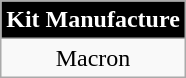<table class="wikitable" style="text-align:center;margin-left:1em">
<tr>
<th style="background:#000000; color:#FFF; text-align:center;">Kit Manufacture</th>
</tr>
<tr>
<td>Macron</td>
</tr>
</table>
